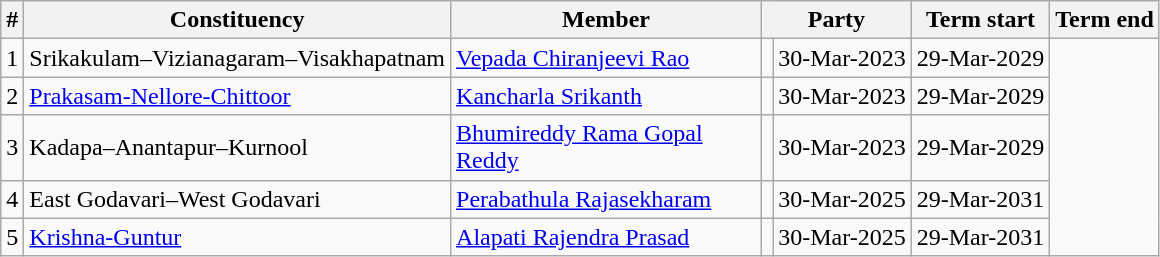<table class="wikitable sortable">
<tr>
<th>#</th>
<th>Constituency</th>
<th style="width:200px">Member</th>
<th colspan="2">Party</th>
<th>Term start</th>
<th>Term end</th>
</tr>
<tr>
<td>1</td>
<td>Srikakulam–Vizianagaram–Visakhapatnam</td>
<td><a href='#'>Vepada Chiranjeevi Rao</a></td>
<td></td>
<td>30-Mar-2023</td>
<td>29-Mar-2029</td>
</tr>
<tr>
<td>2</td>
<td><a href='#'>Prakasam-Nellore-Chittoor</a></td>
<td><a href='#'>Kancharla Srikanth</a></td>
<td></td>
<td>30-Mar-2023</td>
<td>29-Mar-2029</td>
</tr>
<tr>
<td>3</td>
<td>Kadapa–Anantapur–Kurnool</td>
<td><a href='#'>Bhumireddy Rama Gopal Reddy</a></td>
<td></td>
<td>30-Mar-2023</td>
<td>29-Mar-2029</td>
</tr>
<tr>
<td>4</td>
<td>East Godavari–West Godavari</td>
<td><a href='#'>Perabathula Rajasekharam</a></td>
<td></td>
<td>30-Mar-2025</td>
<td>29-Mar-2031</td>
</tr>
<tr>
<td>5</td>
<td><a href='#'>Krishna-Guntur</a></td>
<td><a href='#'>Alapati Rajendra Prasad</a></td>
<td></td>
<td>30-Mar-2025</td>
<td>29-Mar-2031</td>
</tr>
</table>
